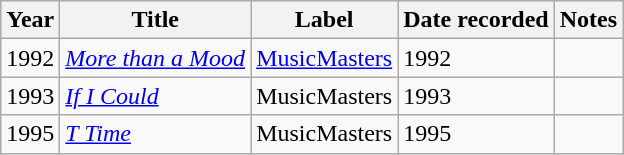<table class="wikitable">
<tr>
<th>Year</th>
<th>Title</th>
<th>Label</th>
<th>Date recorded</th>
<th>Notes</th>
</tr>
<tr>
<td>1992</td>
<td><em><a href='#'>More than a Mood</a></em></td>
<td><a href='#'>MusicMasters</a></td>
<td>1992</td>
<td></td>
</tr>
<tr>
<td>1993</td>
<td><em><a href='#'>If I Could</a></em></td>
<td>MusicMasters</td>
<td>1993</td>
<td></td>
</tr>
<tr>
<td>1995</td>
<td><em><a href='#'>T Time</a></em></td>
<td>MusicMasters</td>
<td>1995</td>
<td></td>
</tr>
</table>
